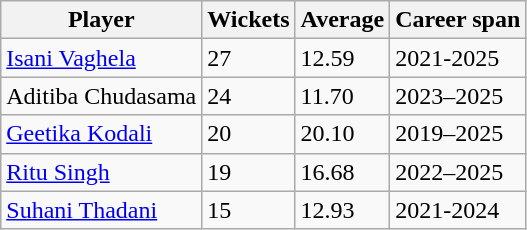<table class="wikitable">
<tr>
<th>Player</th>
<th>Wickets</th>
<th>Average</th>
<th>Career span</th>
</tr>
<tr>
<td><a href='#'>Isani Vaghela</a></td>
<td>27</td>
<td>12.59</td>
<td>2021-2025</td>
</tr>
<tr>
<td>Aditiba Chudasama</td>
<td>24</td>
<td>11.70</td>
<td>2023–2025</td>
</tr>
<tr>
<td><a href='#'>Geetika Kodali</a></td>
<td>20</td>
<td>20.10</td>
<td>2019–2025</td>
</tr>
<tr>
<td><a href='#'>Ritu Singh</a></td>
<td>19</td>
<td>16.68</td>
<td>2022–2025</td>
</tr>
<tr>
<td><a href='#'>Suhani Thadani</a></td>
<td>15</td>
<td>12.93</td>
<td>2021-2024</td>
</tr>
</table>
